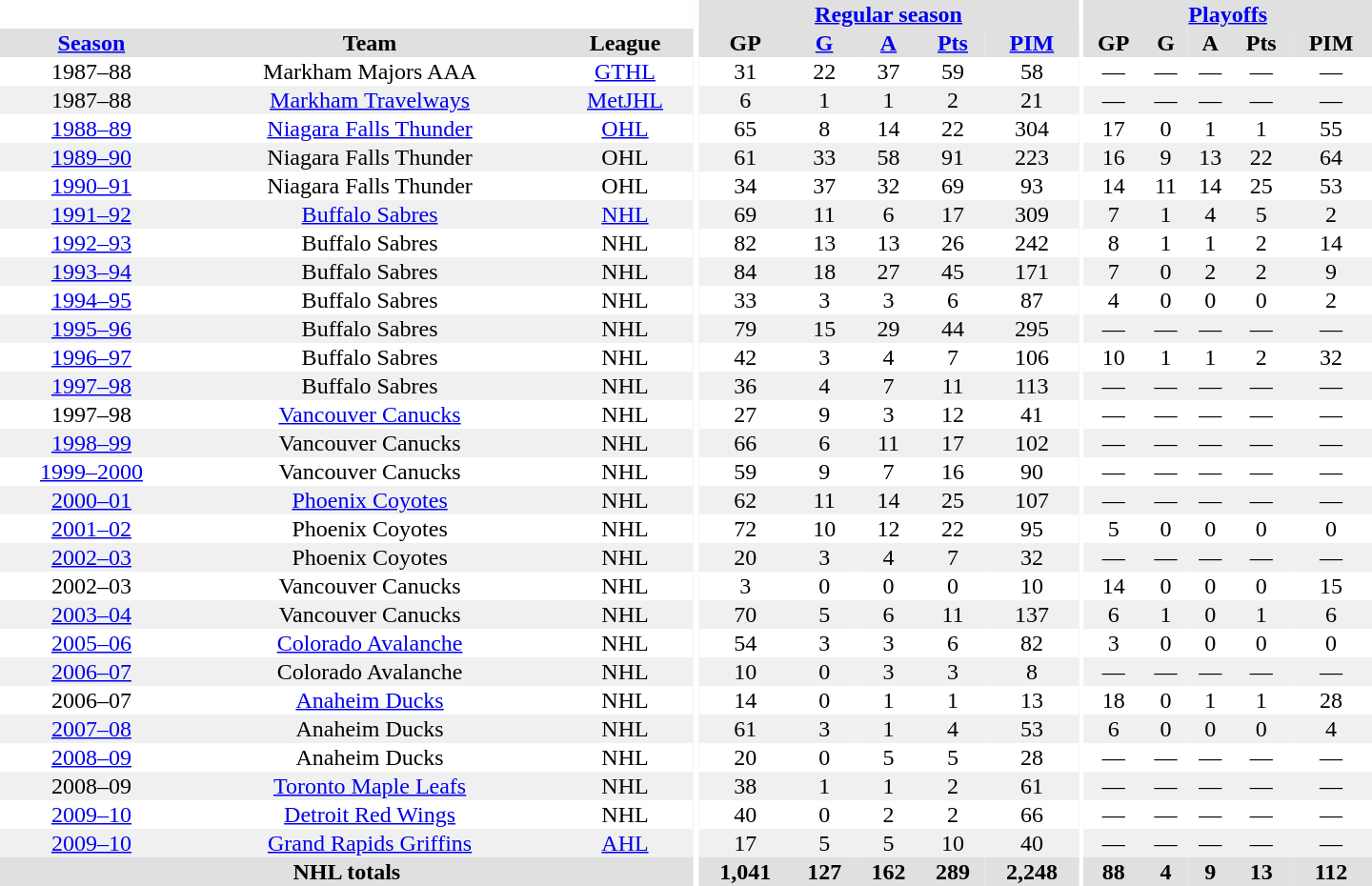<table border="0" cellpadding="1" cellspacing="0" style="text-align:center; width:60em">
<tr bgcolor="#e0e0e0">
<th colspan="3"  bgcolor="#ffffff"></th>
<th rowspan="99" bgcolor="#ffffff"></th>
<th colspan="5"><a href='#'>Regular season</a></th>
<th rowspan="99" bgcolor="#ffffff"></th>
<th colspan="5"><a href='#'>Playoffs</a></th>
</tr>
<tr bgcolor="#e0e0e0">
<th><a href='#'>Season</a></th>
<th>Team</th>
<th>League</th>
<th>GP</th>
<th><a href='#'>G</a></th>
<th><a href='#'>A</a></th>
<th><a href='#'>Pts</a></th>
<th><a href='#'>PIM</a></th>
<th>GP</th>
<th>G</th>
<th>A</th>
<th>Pts</th>
<th>PIM</th>
</tr>
<tr>
<td>1987–88</td>
<td>Markham Majors AAA</td>
<td><a href='#'>GTHL</a></td>
<td>31</td>
<td>22</td>
<td>37</td>
<td>59</td>
<td>58</td>
<td>—</td>
<td>—</td>
<td>—</td>
<td>—</td>
<td>—</td>
</tr>
<tr bgcolor="#f0f0f0">
<td>1987–88</td>
<td><a href='#'>Markham Travelways</a></td>
<td><a href='#'>MetJHL</a></td>
<td>6</td>
<td>1</td>
<td>1</td>
<td>2</td>
<td>21</td>
<td>—</td>
<td>—</td>
<td>—</td>
<td>—</td>
<td>—</td>
</tr>
<tr>
<td><a href='#'>1988–89</a></td>
<td><a href='#'>Niagara Falls Thunder</a></td>
<td><a href='#'>OHL</a></td>
<td>65</td>
<td>8</td>
<td>14</td>
<td>22</td>
<td>304</td>
<td>17</td>
<td>0</td>
<td>1</td>
<td>1</td>
<td>55</td>
</tr>
<tr bgcolor="#f0f0f0">
<td><a href='#'>1989–90</a></td>
<td>Niagara Falls Thunder</td>
<td>OHL</td>
<td>61</td>
<td>33</td>
<td>58</td>
<td>91</td>
<td>223</td>
<td>16</td>
<td>9</td>
<td>13</td>
<td>22</td>
<td>64</td>
</tr>
<tr>
<td><a href='#'>1990–91</a></td>
<td>Niagara Falls Thunder</td>
<td>OHL</td>
<td>34</td>
<td>37</td>
<td>32</td>
<td>69</td>
<td>93</td>
<td>14</td>
<td>11</td>
<td>14</td>
<td>25</td>
<td>53</td>
</tr>
<tr bgcolor="#f0f0f0">
<td><a href='#'>1991–92</a></td>
<td><a href='#'>Buffalo Sabres</a></td>
<td><a href='#'>NHL</a></td>
<td>69</td>
<td>11</td>
<td>6</td>
<td>17</td>
<td>309</td>
<td>7</td>
<td>1</td>
<td>4</td>
<td>5</td>
<td>2</td>
</tr>
<tr>
<td><a href='#'>1992–93</a></td>
<td>Buffalo Sabres</td>
<td>NHL</td>
<td>82</td>
<td>13</td>
<td>13</td>
<td>26</td>
<td>242</td>
<td>8</td>
<td>1</td>
<td>1</td>
<td>2</td>
<td>14</td>
</tr>
<tr bgcolor="#f0f0f0">
<td><a href='#'>1993–94</a></td>
<td>Buffalo Sabres</td>
<td>NHL</td>
<td>84</td>
<td>18</td>
<td>27</td>
<td>45</td>
<td>171</td>
<td>7</td>
<td>0</td>
<td>2</td>
<td>2</td>
<td>9</td>
</tr>
<tr>
<td><a href='#'>1994–95</a></td>
<td>Buffalo Sabres</td>
<td>NHL</td>
<td>33</td>
<td>3</td>
<td>3</td>
<td>6</td>
<td>87</td>
<td>4</td>
<td>0</td>
<td>0</td>
<td>0</td>
<td>2</td>
</tr>
<tr bgcolor="#f0f0f0">
<td><a href='#'>1995–96</a></td>
<td>Buffalo Sabres</td>
<td>NHL</td>
<td>79</td>
<td>15</td>
<td>29</td>
<td>44</td>
<td>295</td>
<td>—</td>
<td>—</td>
<td>—</td>
<td>—</td>
<td>—</td>
</tr>
<tr>
<td><a href='#'>1996–97</a></td>
<td>Buffalo Sabres</td>
<td>NHL</td>
<td>42</td>
<td>3</td>
<td>4</td>
<td>7</td>
<td>106</td>
<td>10</td>
<td>1</td>
<td>1</td>
<td>2</td>
<td>32</td>
</tr>
<tr bgcolor="#f0f0f0">
<td><a href='#'>1997–98</a></td>
<td>Buffalo Sabres</td>
<td>NHL</td>
<td>36</td>
<td>4</td>
<td>7</td>
<td>11</td>
<td>113</td>
<td>—</td>
<td>—</td>
<td>—</td>
<td>—</td>
<td>—</td>
</tr>
<tr>
<td>1997–98</td>
<td><a href='#'>Vancouver Canucks</a></td>
<td>NHL</td>
<td>27</td>
<td>9</td>
<td>3</td>
<td>12</td>
<td>41</td>
<td>—</td>
<td>—</td>
<td>—</td>
<td>—</td>
<td>—</td>
</tr>
<tr bgcolor="#f0f0f0">
<td><a href='#'>1998–99</a></td>
<td>Vancouver Canucks</td>
<td>NHL</td>
<td>66</td>
<td>6</td>
<td>11</td>
<td>17</td>
<td>102</td>
<td>—</td>
<td>—</td>
<td>—</td>
<td>—</td>
<td>—</td>
</tr>
<tr>
<td><a href='#'>1999–2000</a></td>
<td>Vancouver Canucks</td>
<td>NHL</td>
<td>59</td>
<td>9</td>
<td>7</td>
<td>16</td>
<td>90</td>
<td>—</td>
<td>—</td>
<td>—</td>
<td>—</td>
<td>—</td>
</tr>
<tr bgcolor="#f0f0f0">
<td><a href='#'>2000–01</a></td>
<td><a href='#'>Phoenix Coyotes</a></td>
<td>NHL</td>
<td>62</td>
<td>11</td>
<td>14</td>
<td>25</td>
<td>107</td>
<td>—</td>
<td>—</td>
<td>—</td>
<td>—</td>
<td>—</td>
</tr>
<tr>
<td><a href='#'>2001–02</a></td>
<td>Phoenix Coyotes</td>
<td>NHL</td>
<td>72</td>
<td>10</td>
<td>12</td>
<td>22</td>
<td>95</td>
<td>5</td>
<td>0</td>
<td>0</td>
<td>0</td>
<td>0</td>
</tr>
<tr bgcolor="#f0f0f0">
<td><a href='#'>2002–03</a></td>
<td>Phoenix Coyotes</td>
<td>NHL</td>
<td>20</td>
<td>3</td>
<td>4</td>
<td>7</td>
<td>32</td>
<td>—</td>
<td>—</td>
<td>—</td>
<td>—</td>
<td>—</td>
</tr>
<tr>
<td>2002–03</td>
<td>Vancouver Canucks</td>
<td>NHL</td>
<td>3</td>
<td>0</td>
<td>0</td>
<td>0</td>
<td>10</td>
<td>14</td>
<td>0</td>
<td>0</td>
<td>0</td>
<td>15</td>
</tr>
<tr bgcolor="#f0f0f0">
<td><a href='#'>2003–04</a></td>
<td>Vancouver Canucks</td>
<td>NHL</td>
<td>70</td>
<td>5</td>
<td>6</td>
<td>11</td>
<td>137</td>
<td>6</td>
<td>1</td>
<td>0</td>
<td>1</td>
<td>6</td>
</tr>
<tr>
<td><a href='#'>2005–06</a></td>
<td><a href='#'>Colorado Avalanche</a></td>
<td>NHL</td>
<td>54</td>
<td>3</td>
<td>3</td>
<td>6</td>
<td>82</td>
<td>3</td>
<td>0</td>
<td>0</td>
<td>0</td>
<td>0</td>
</tr>
<tr bgcolor="#f0f0f0">
<td><a href='#'>2006–07</a></td>
<td>Colorado Avalanche</td>
<td>NHL</td>
<td>10</td>
<td>0</td>
<td>3</td>
<td>3</td>
<td>8</td>
<td>—</td>
<td>—</td>
<td>—</td>
<td>—</td>
<td>—</td>
</tr>
<tr>
<td>2006–07</td>
<td><a href='#'>Anaheim Ducks</a></td>
<td>NHL</td>
<td>14</td>
<td>0</td>
<td>1</td>
<td>1</td>
<td>13</td>
<td>18</td>
<td>0</td>
<td>1</td>
<td>1</td>
<td>28</td>
</tr>
<tr bgcolor="#f0f0f0">
<td><a href='#'>2007–08</a></td>
<td>Anaheim Ducks</td>
<td>NHL</td>
<td>61</td>
<td>3</td>
<td>1</td>
<td>4</td>
<td>53</td>
<td>6</td>
<td>0</td>
<td>0</td>
<td>0</td>
<td>4</td>
</tr>
<tr>
<td><a href='#'>2008–09</a></td>
<td>Anaheim Ducks</td>
<td>NHL</td>
<td>20</td>
<td>0</td>
<td>5</td>
<td>5</td>
<td>28</td>
<td>—</td>
<td>—</td>
<td>—</td>
<td>—</td>
<td>—</td>
</tr>
<tr bgcolor="#f0f0f0">
<td>2008–09</td>
<td><a href='#'>Toronto Maple Leafs</a></td>
<td>NHL</td>
<td>38</td>
<td>1</td>
<td>1</td>
<td>2</td>
<td>61</td>
<td>—</td>
<td>—</td>
<td>—</td>
<td>—</td>
<td>—</td>
</tr>
<tr>
<td><a href='#'>2009–10</a></td>
<td><a href='#'>Detroit Red Wings</a></td>
<td>NHL</td>
<td>40</td>
<td>0</td>
<td>2</td>
<td>2</td>
<td>66</td>
<td>—</td>
<td>—</td>
<td>—</td>
<td>—</td>
<td>—</td>
</tr>
<tr bgcolor="#f0f0f0">
<td><a href='#'>2009–10</a></td>
<td><a href='#'>Grand Rapids Griffins</a></td>
<td><a href='#'>AHL</a></td>
<td>17</td>
<td>5</td>
<td>5</td>
<td>10</td>
<td>40</td>
<td>—</td>
<td>—</td>
<td>—</td>
<td>—</td>
<td>—</td>
</tr>
<tr bgcolor="#e0e0e0">
<th colspan="3">NHL totals</th>
<th>1,041</th>
<th>127</th>
<th>162</th>
<th>289</th>
<th>2,248</th>
<th>88</th>
<th>4</th>
<th>9</th>
<th>13</th>
<th>112</th>
</tr>
</table>
